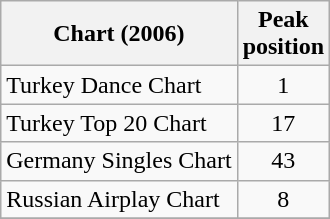<table class="wikitable">
<tr>
<th align="center">Chart (2006)</th>
<th align="center">Peak<br>position</th>
</tr>
<tr>
<td align="left">Turkey Dance Chart</td>
<td align="center">1</td>
</tr>
<tr>
<td align="left">Turkey Top 20 Chart</td>
<td align="center">17</td>
</tr>
<tr>
<td align="left">Germany Singles Chart</td>
<td align="center">43</td>
</tr>
<tr>
<td align="left">Russian Airplay Chart</td>
<td align="center">8</td>
</tr>
<tr>
</tr>
</table>
